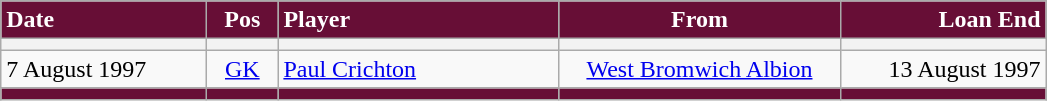<table class="wikitable">
<tr>
<th style="background:#670E36; color:#ffffff; text-align:left; width:130px">Date</th>
<th style="background:#670E36; color:#ffffff; text-align:center; width:40px">Pos</th>
<th style="background:#670E36; color:#ffffff; text-align:left; width:180px">Player</th>
<th style="background:#670E36; color:#ffffff; text-align:center; width:180px">From</th>
<th style="background:#670E36; color:#ffffff; text-align:right; width:130px">Loan End</th>
</tr>
<tr>
<th></th>
<th></th>
<th></th>
<th></th>
<th></th>
</tr>
<tr>
<td>7 August 1997</td>
<td style="text-align:center;"><a href='#'>GK</a></td>
<td><a href='#'>Paul Crichton</a></td>
<td style="text-align:center;"><a href='#'>West Bromwich Albion</a></td>
<td style="text-align:right;">13 August 1997</td>
</tr>
<tr>
<th style="background:#670E36;"></th>
<th style="background:#670E36;"></th>
<th style="background:#670E36;"></th>
<th style="background:#670E36;"></th>
<th style="background:#670E36;"></th>
</tr>
</table>
